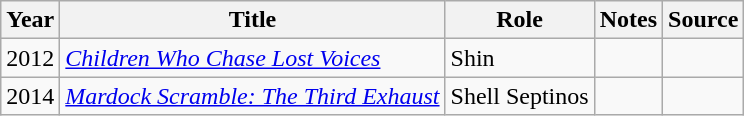<table class="wikitable sortable plainrowheaders">
<tr>
<th>Year</th>
<th>Title</th>
<th>Role</th>
<th class="unsortable">Notes</th>
<th class="unsortable">Source</th>
</tr>
<tr>
<td>2012</td>
<td><em><a href='#'>Children Who Chase Lost Voices</a></em></td>
<td>Shin</td>
<td></td>
<td></td>
</tr>
<tr>
<td>2014</td>
<td><a href='#'><em>Mardock Scramble: The Third Exhaust</em></a></td>
<td>Shell Septinos</td>
<td></td>
<td></td>
</tr>
</table>
